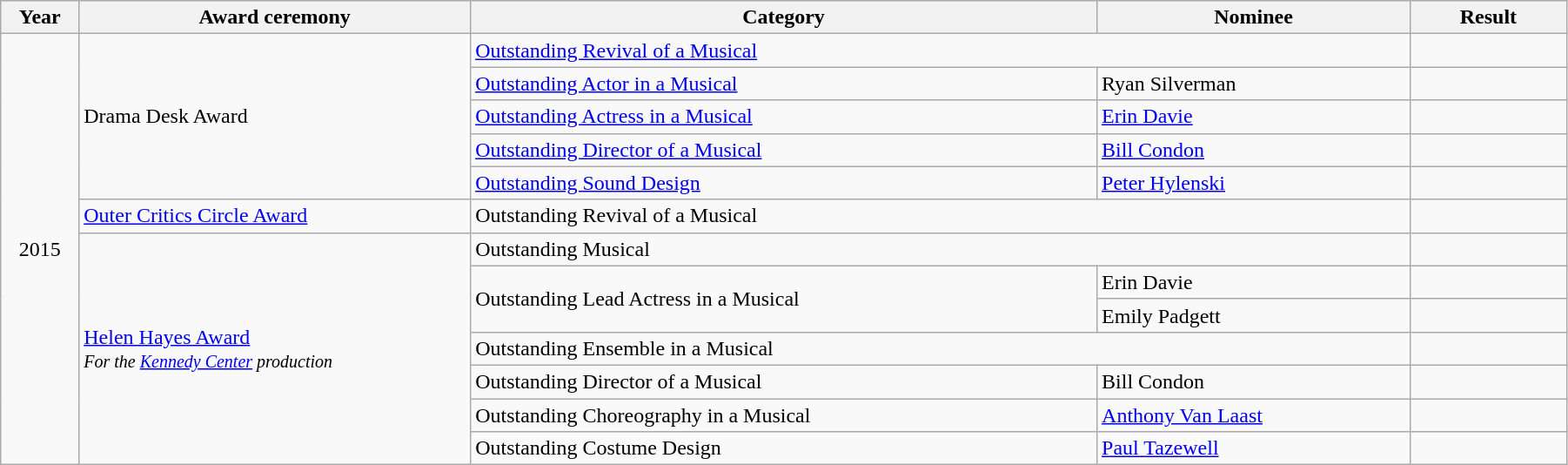<table class="wikitable" width="95%">
<tr>
<th width="5%">Year</th>
<th width="25%">Award ceremony</th>
<th width="40%">Category</th>
<th width="20%">Nominee</th>
<th width="10%">Result</th>
</tr>
<tr>
<td rowspan="15" align="center">2015</td>
<td rowspan="5">Drama Desk Award</td>
<td colspan="2"><a href='#'>Outstanding Revival of a Musical</a></td>
<td></td>
</tr>
<tr>
<td><a href='#'>Outstanding Actor in a Musical</a></td>
<td>Ryan Silverman</td>
<td></td>
</tr>
<tr>
<td><a href='#'>Outstanding Actress in a Musical</a></td>
<td><a href='#'>Erin Davie</a></td>
<td></td>
</tr>
<tr>
<td><a href='#'>Outstanding Director of a Musical</a></td>
<td><a href='#'>Bill Condon</a></td>
<td></td>
</tr>
<tr>
<td><a href='#'>Outstanding Sound Design</a></td>
<td><a href='#'>Peter Hylenski</a></td>
<td></td>
</tr>
<tr>
<td><a href='#'>Outer Critics Circle Award</a></td>
<td colspan="2">Outstanding Revival of a Musical</td>
<td></td>
</tr>
<tr>
<td rowspan="7"><a href='#'>Helen Hayes Award</a> <br> <small><em>For the <a href='#'>Kennedy Center</a> production</em></small></td>
<td colspan="2">Outstanding Musical</td>
<td></td>
</tr>
<tr>
<td rowspan="2">Outstanding Lead Actress in a Musical</td>
<td>Erin Davie</td>
<td></td>
</tr>
<tr>
<td>Emily Padgett</td>
<td></td>
</tr>
<tr>
<td colspan="2">Outstanding Ensemble in a Musical</td>
<td></td>
</tr>
<tr>
<td>Outstanding Director of a Musical</td>
<td>Bill Condon</td>
<td></td>
</tr>
<tr>
<td>Outstanding Choreography in a Musical</td>
<td><a href='#'>Anthony Van Laast</a></td>
<td></td>
</tr>
<tr>
<td>Outstanding Costume Design</td>
<td><a href='#'>Paul Tazewell</a></td>
<td></td>
</tr>
</table>
